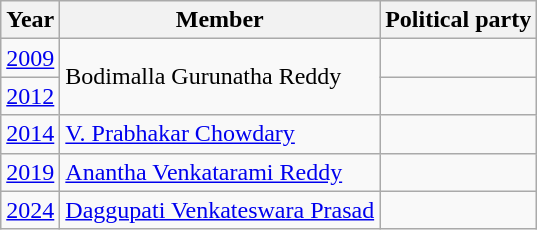<table class="wikitable sortable">
<tr>
<th>Year</th>
<th>Member</th>
<th colspan="2">Political party</th>
</tr>
<tr>
<td><a href='#'>2009</a></td>
<td rowspan=2>Bodimalla Gurunatha Reddy</td>
<td></td>
</tr>
<tr>
<td><a href='#'>2012</a></td>
<td></td>
</tr>
<tr>
<td><a href='#'>2014</a></td>
<td><a href='#'>V. Prabhakar Chowdary</a></td>
<td></td>
</tr>
<tr>
<td><a href='#'>2019</a></td>
<td><a href='#'>Anantha Venkatarami Reddy</a></td>
<td></td>
</tr>
<tr>
<td><a href='#'>2024</a></td>
<td><a href='#'>Daggupati Venkateswara Prasad</a></td>
<td></td>
</tr>
</table>
